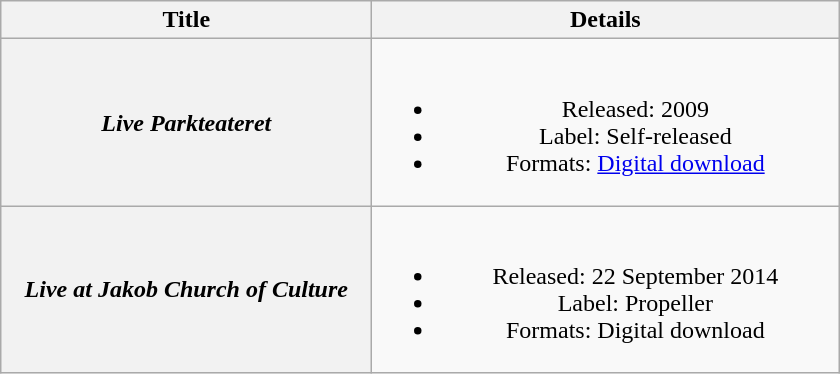<table class="wikitable plainrowheaders" style="text-align:center;">
<tr>
<th scope="col" style="width:15em;">Title</th>
<th scope="col" style="width:19em;">Details</th>
</tr>
<tr>
<th scope="row"><em>Live Parkteateret</em></th>
<td><br><ul><li>Released: 2009</li><li>Label: Self-released</li><li>Formats: <a href='#'>Digital download</a></li></ul></td>
</tr>
<tr>
<th scope="row"><em>Live at Jakob Church of Culture</em></th>
<td><br><ul><li>Released: 22 September 2014</li><li>Label: Propeller</li><li>Formats: Digital download</li></ul></td>
</tr>
</table>
